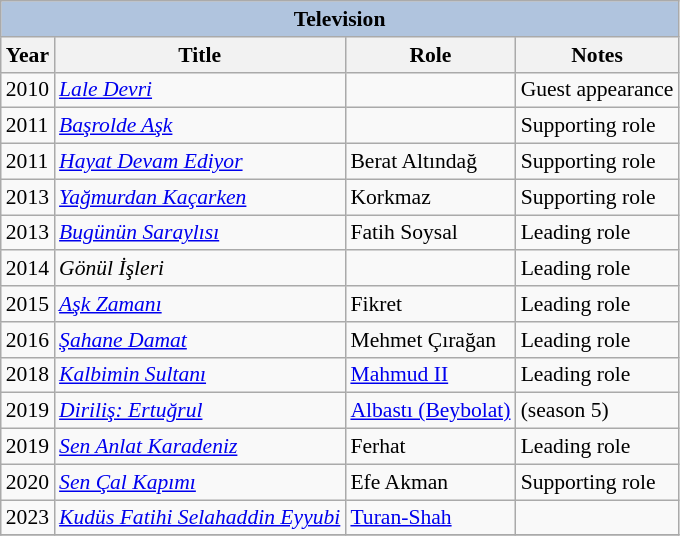<table class="wikitable" style="font-size: 90%;">
<tr>
<th colspan="4" style="background:LightSteelBlue">Television</th>
</tr>
<tr>
<th>Year</th>
<th>Title</th>
<th>Role</th>
<th>Notes</th>
</tr>
<tr>
<td>2010</td>
<td><em><a href='#'>Lale Devri</a></em></td>
<td></td>
<td>Guest appearance</td>
</tr>
<tr>
<td>2011</td>
<td><em><a href='#'>Başrolde Aşk</a></em></td>
<td></td>
<td>Supporting role</td>
</tr>
<tr>
<td>2011</td>
<td><em><a href='#'>Hayat Devam Ediyor</a></em></td>
<td>Berat Altındağ</td>
<td>Supporting role</td>
</tr>
<tr>
<td>2013</td>
<td><em><a href='#'>Yağmurdan Kaçarken</a></em></td>
<td>Korkmaz</td>
<td>Supporting role</td>
</tr>
<tr>
<td>2013</td>
<td><em><a href='#'>Bugünün Saraylısı</a></em></td>
<td>Fatih Soysal</td>
<td>Leading role</td>
</tr>
<tr>
<td>2014</td>
<td><em>Gönül İşleri</em></td>
<td></td>
<td>Leading role</td>
</tr>
<tr>
<td>2015</td>
<td><em><a href='#'>Aşk Zamanı</a></em></td>
<td>Fikret</td>
<td>Leading role</td>
</tr>
<tr>
<td>2016</td>
<td><em><a href='#'>Şahane Damat</a></em></td>
<td>Mehmet Çırağan</td>
<td>Leading role</td>
</tr>
<tr>
<td>2018</td>
<td><em><a href='#'>Kalbimin Sultanı</a></em></td>
<td><a href='#'>Mahmud II</a></td>
<td>Leading role</td>
</tr>
<tr>
<td>2019</td>
<td><em><a href='#'>Diriliş: Ertuğrul</a></em></td>
<td><a href='#'>Albastı (Beybolat)</a></td>
<td>(season 5)</td>
</tr>
<tr>
<td>2019</td>
<td><em><a href='#'>Sen Anlat Karadeniz</a></em></td>
<td>Ferhat</td>
<td>Leading role</td>
</tr>
<tr>
<td>2020</td>
<td><em><a href='#'>Sen Çal Kapımı</a></em></td>
<td>Efe Akman</td>
<td>Supporting role</td>
</tr>
<tr>
<td>2023</td>
<td><em><a href='#'>Kudüs Fatihi Selahaddin Eyyubi</a></em></td>
<td><a href='#'>Turan-Shah</a></td>
<td></td>
</tr>
<tr>
</tr>
</table>
